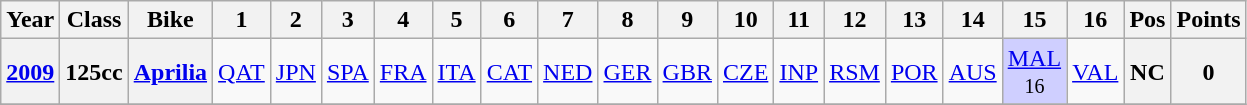<table class="wikitable" style="text-align:center">
<tr>
<th>Year</th>
<th>Class</th>
<th>Bike</th>
<th>1</th>
<th>2</th>
<th>3</th>
<th>4</th>
<th>5</th>
<th>6</th>
<th>7</th>
<th>8</th>
<th>9</th>
<th>10</th>
<th>11</th>
<th>12</th>
<th>13</th>
<th>14</th>
<th>15</th>
<th>16</th>
<th>Pos</th>
<th>Points</th>
</tr>
<tr>
<th align="left"><a href='#'>2009</a></th>
<th align="left">125cc</th>
<th align="left"><a href='#'>Aprilia</a></th>
<td><a href='#'>QAT</a></td>
<td><a href='#'>JPN</a></td>
<td><a href='#'>SPA</a></td>
<td><a href='#'>FRA</a></td>
<td><a href='#'>ITA</a></td>
<td><a href='#'>CAT</a></td>
<td><a href='#'>NED</a></td>
<td><a href='#'>GER</a></td>
<td><a href='#'>GBR</a></td>
<td><a href='#'>CZE</a></td>
<td><a href='#'>INP</a></td>
<td><a href='#'>RSM</a></td>
<td><a href='#'>POR</a></td>
<td><a href='#'>AUS</a></td>
<td style="background:#CFCFFF;"><a href='#'>MAL</a><br><small>16</small></td>
<td><a href='#'>VAL</a></td>
<th>NC</th>
<th>0</th>
</tr>
<tr>
</tr>
</table>
